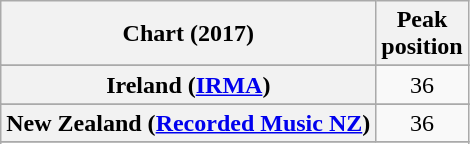<table class="wikitable sortable plainrowheaders" style="text-align:center">
<tr>
<th scope="col">Chart (2017)</th>
<th scope="col">Peak<br> position</th>
</tr>
<tr>
</tr>
<tr>
</tr>
<tr>
</tr>
<tr>
<th scope="row">Ireland (<a href='#'>IRMA</a>)</th>
<td>36</td>
</tr>
<tr>
</tr>
<tr>
<th scope="row">New Zealand (<a href='#'>Recorded Music NZ</a>)</th>
<td>36</td>
</tr>
<tr>
</tr>
<tr>
</tr>
<tr>
</tr>
<tr>
</tr>
<tr>
</tr>
<tr>
</tr>
</table>
